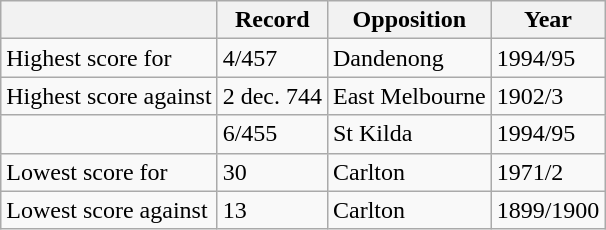<table class="wikitable">
<tr>
<th></th>
<th>Record</th>
<th>Opposition</th>
<th>Year</th>
</tr>
<tr>
<td>Highest score for</td>
<td>4/457</td>
<td>Dandenong</td>
<td>1994/95</td>
</tr>
<tr>
<td>Highest score against</td>
<td>2 dec. 744</td>
<td>East Melbourne</td>
<td>1902/3</td>
</tr>
<tr>
<td></td>
<td>6/455</td>
<td>St Kilda</td>
<td>1994/95</td>
</tr>
<tr>
<td>Lowest score for</td>
<td>30</td>
<td>Carlton</td>
<td>1971/2</td>
</tr>
<tr>
<td>Lowest score against</td>
<td>13</td>
<td>Carlton</td>
<td>1899/1900</td>
</tr>
</table>
